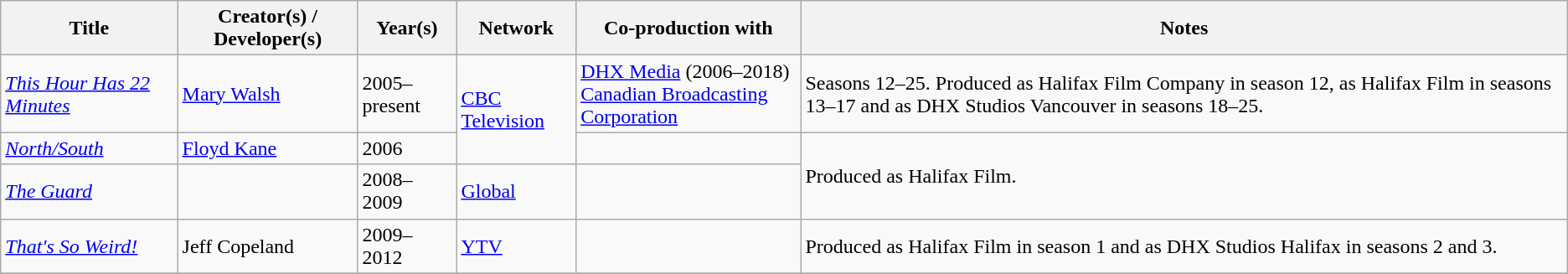<table class="wikitable">
<tr>
<th>Title</th>
<th>Creator(s) / Developer(s)</th>
<th>Year(s)</th>
<th>Network</th>
<th>Co-production with</th>
<th>Notes</th>
</tr>
<tr>
<td><em><a href='#'>This Hour Has 22 Minutes</a></em></td>
<td><a href='#'>Mary Walsh</a></td>
<td>2005–present</td>
<td rowspan="2"><a href='#'>CBC Television</a></td>
<td><a href='#'>DHX Media</a> (2006–2018)<br><a href='#'>Canadian Broadcasting Corporation</a></td>
<td>Seasons 12–25. Produced as Halifax Film Company in season 12, as Halifax Film in seasons 13–17 and as DHX Studios Vancouver in seasons 18–25.</td>
</tr>
<tr>
<td><em><a href='#'>North/South</a></em></td>
<td><a href='#'>Floyd Kane</a></td>
<td>2006</td>
<td></td>
<td rowspan="2">Produced as Halifax Film.</td>
</tr>
<tr>
<td><em><a href='#'>The Guard</a></em></td>
<td></td>
<td>2008–2009</td>
<td><a href='#'>Global</a></td>
<td></td>
</tr>
<tr>
<td><em><a href='#'>That's So Weird!</a></em></td>
<td>Jeff Copeland</td>
<td>2009–2012</td>
<td><a href='#'>YTV</a></td>
<td></td>
<td>Produced as Halifax Film in season 1 and as DHX Studios Halifax in seasons 2 and 3.</td>
</tr>
<tr>
</tr>
</table>
